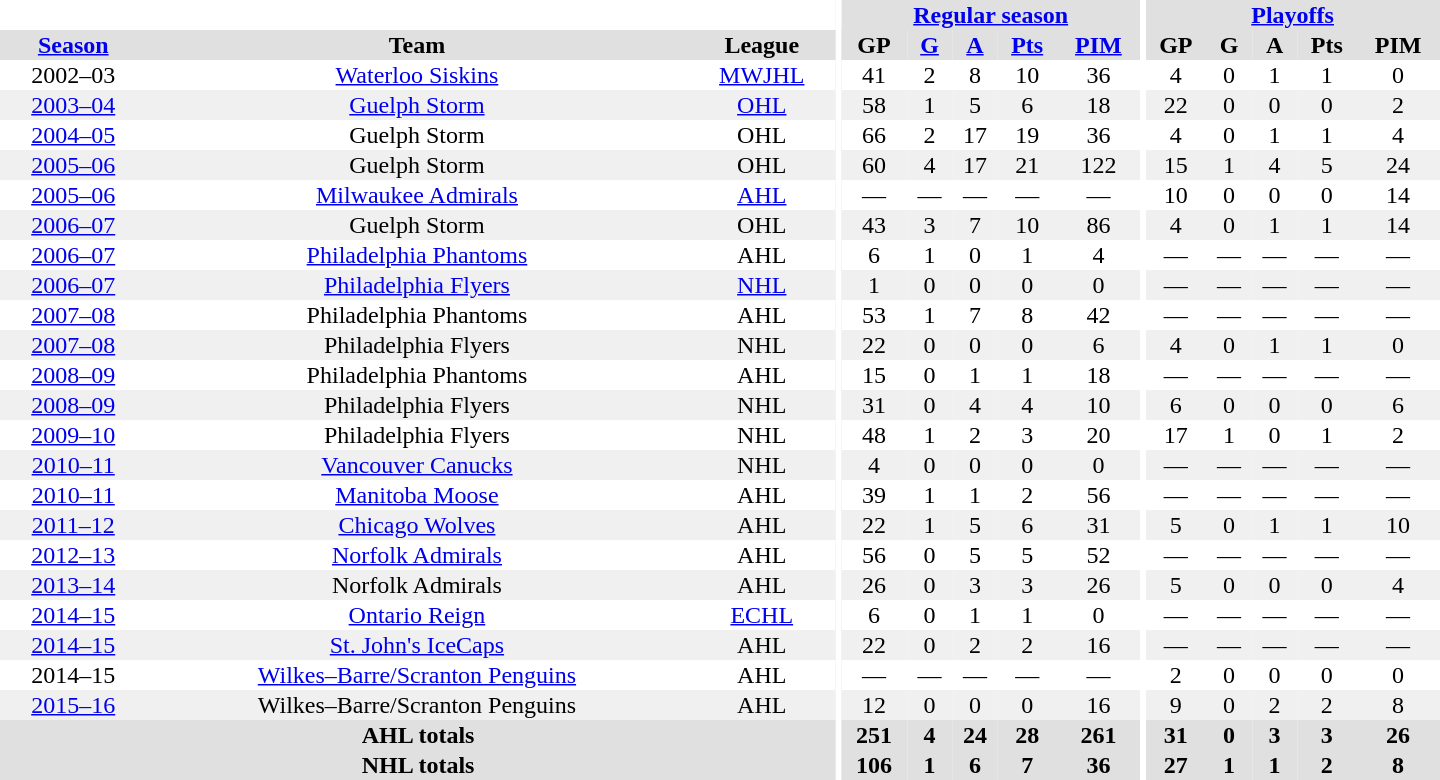<table border="0" cellpadding="1" cellspacing="0" style="text-align:center; width:60em">
<tr bgcolor="#e0e0e0">
<th colspan="3" bgcolor="#ffffff"></th>
<th rowspan="99" bgcolor="#ffffff"></th>
<th colspan="5"><a href='#'>Regular season</a></th>
<th rowspan="99" bgcolor="#ffffff"></th>
<th colspan="5"><a href='#'>Playoffs</a></th>
</tr>
<tr bgcolor="#e0e0e0">
<th><a href='#'>Season</a></th>
<th>Team</th>
<th>League</th>
<th>GP</th>
<th><a href='#'>G</a></th>
<th><a href='#'>A</a></th>
<th><a href='#'>Pts</a></th>
<th><a href='#'>PIM</a></th>
<th>GP</th>
<th>G</th>
<th>A</th>
<th>Pts</th>
<th>PIM</th>
</tr>
<tr>
<td>2002–03</td>
<td><a href='#'>Waterloo Siskins</a></td>
<td><a href='#'>MWJHL</a></td>
<td>41</td>
<td>2</td>
<td>8</td>
<td>10</td>
<td>36</td>
<td>4</td>
<td>0</td>
<td>1</td>
<td>1</td>
<td>0</td>
</tr>
<tr bgcolor="#f0f0f0">
<td><a href='#'>2003–04</a></td>
<td><a href='#'>Guelph Storm</a></td>
<td><a href='#'>OHL</a></td>
<td>58</td>
<td>1</td>
<td>5</td>
<td>6</td>
<td>18</td>
<td>22</td>
<td>0</td>
<td>0</td>
<td>0</td>
<td>2</td>
</tr>
<tr>
<td><a href='#'>2004–05</a></td>
<td>Guelph Storm</td>
<td>OHL</td>
<td>66</td>
<td>2</td>
<td>17</td>
<td>19</td>
<td>36</td>
<td>4</td>
<td>0</td>
<td>1</td>
<td>1</td>
<td>4</td>
</tr>
<tr bgcolor="#f0f0f0">
<td><a href='#'>2005–06</a></td>
<td>Guelph Storm</td>
<td>OHL</td>
<td>60</td>
<td>4</td>
<td>17</td>
<td>21</td>
<td>122</td>
<td>15</td>
<td>1</td>
<td>4</td>
<td>5</td>
<td>24</td>
</tr>
<tr>
<td><a href='#'>2005–06</a></td>
<td><a href='#'>Milwaukee Admirals</a></td>
<td><a href='#'>AHL</a></td>
<td>—</td>
<td>—</td>
<td>—</td>
<td>—</td>
<td>—</td>
<td>10</td>
<td>0</td>
<td>0</td>
<td>0</td>
<td>14</td>
</tr>
<tr bgcolor="#f0f0f0">
<td><a href='#'>2006–07</a></td>
<td>Guelph Storm</td>
<td>OHL</td>
<td>43</td>
<td>3</td>
<td>7</td>
<td>10</td>
<td>86</td>
<td>4</td>
<td>0</td>
<td>1</td>
<td>1</td>
<td>14</td>
</tr>
<tr>
<td><a href='#'>2006–07</a></td>
<td><a href='#'>Philadelphia Phantoms</a></td>
<td>AHL</td>
<td>6</td>
<td>1</td>
<td>0</td>
<td>1</td>
<td>4</td>
<td>—</td>
<td>—</td>
<td>—</td>
<td>—</td>
<td>—</td>
</tr>
<tr bgcolor="#f0f0f0">
<td><a href='#'>2006–07</a></td>
<td><a href='#'>Philadelphia Flyers</a></td>
<td><a href='#'>NHL</a></td>
<td>1</td>
<td>0</td>
<td>0</td>
<td>0</td>
<td>0</td>
<td>—</td>
<td>—</td>
<td>—</td>
<td>—</td>
<td>—</td>
</tr>
<tr>
<td><a href='#'>2007–08</a></td>
<td>Philadelphia Phantoms</td>
<td>AHL</td>
<td>53</td>
<td>1</td>
<td>7</td>
<td>8</td>
<td>42</td>
<td>—</td>
<td>—</td>
<td>—</td>
<td>—</td>
<td>—</td>
</tr>
<tr bgcolor="#f0f0f0">
<td><a href='#'>2007–08</a></td>
<td>Philadelphia Flyers</td>
<td>NHL</td>
<td>22</td>
<td>0</td>
<td>0</td>
<td>0</td>
<td>6</td>
<td>4</td>
<td>0</td>
<td>1</td>
<td>1</td>
<td>0</td>
</tr>
<tr>
<td><a href='#'>2008–09</a></td>
<td>Philadelphia Phantoms</td>
<td>AHL</td>
<td>15</td>
<td>0</td>
<td>1</td>
<td>1</td>
<td>18</td>
<td>—</td>
<td>—</td>
<td>—</td>
<td>—</td>
<td>—</td>
</tr>
<tr bgcolor="#f0f0f0">
<td><a href='#'>2008–09</a></td>
<td>Philadelphia Flyers</td>
<td>NHL</td>
<td>31</td>
<td>0</td>
<td>4</td>
<td>4</td>
<td>10</td>
<td>6</td>
<td>0</td>
<td>0</td>
<td>0</td>
<td>6</td>
</tr>
<tr>
<td><a href='#'>2009–10</a></td>
<td>Philadelphia Flyers</td>
<td>NHL</td>
<td>48</td>
<td>1</td>
<td>2</td>
<td>3</td>
<td>20</td>
<td>17</td>
<td>1</td>
<td>0</td>
<td>1</td>
<td>2</td>
</tr>
<tr bgcolor="#f0f0f0">
<td><a href='#'>2010–11</a></td>
<td><a href='#'>Vancouver Canucks</a></td>
<td>NHL</td>
<td>4</td>
<td>0</td>
<td>0</td>
<td>0</td>
<td>0</td>
<td>—</td>
<td>—</td>
<td>—</td>
<td>—</td>
<td>—</td>
</tr>
<tr>
<td><a href='#'>2010–11</a></td>
<td><a href='#'>Manitoba Moose</a></td>
<td>AHL</td>
<td>39</td>
<td>1</td>
<td>1</td>
<td>2</td>
<td>56</td>
<td>—</td>
<td>—</td>
<td>—</td>
<td>—</td>
<td>—</td>
</tr>
<tr bgcolor="#f0f0f0">
<td><a href='#'>2011–12</a></td>
<td><a href='#'>Chicago Wolves</a></td>
<td>AHL</td>
<td>22</td>
<td>1</td>
<td>5</td>
<td>6</td>
<td>31</td>
<td>5</td>
<td>0</td>
<td>1</td>
<td>1</td>
<td>10</td>
</tr>
<tr>
<td><a href='#'>2012–13</a></td>
<td><a href='#'>Norfolk Admirals</a></td>
<td>AHL</td>
<td>56</td>
<td>0</td>
<td>5</td>
<td>5</td>
<td>52</td>
<td>—</td>
<td>—</td>
<td>—</td>
<td>—</td>
<td>—</td>
</tr>
<tr bgcolor="#f0f0f0">
<td><a href='#'>2013–14</a></td>
<td>Norfolk Admirals</td>
<td>AHL</td>
<td>26</td>
<td>0</td>
<td>3</td>
<td>3</td>
<td>26</td>
<td>5</td>
<td>0</td>
<td>0</td>
<td>0</td>
<td>4</td>
</tr>
<tr>
<td><a href='#'>2014–15</a></td>
<td><a href='#'>Ontario Reign</a></td>
<td><a href='#'>ECHL</a></td>
<td>6</td>
<td>0</td>
<td>1</td>
<td>1</td>
<td>0</td>
<td>—</td>
<td>—</td>
<td>—</td>
<td>—</td>
<td>—</td>
</tr>
<tr bgcolor="#f0f0f0">
<td><a href='#'>2014–15</a></td>
<td><a href='#'>St. John's IceCaps</a></td>
<td>AHL</td>
<td>22</td>
<td>0</td>
<td>2</td>
<td>2</td>
<td>16</td>
<td>—</td>
<td>—</td>
<td>—</td>
<td>—</td>
<td>—</td>
</tr>
<tr>
<td>2014–15</td>
<td><a href='#'>Wilkes–Barre/Scranton Penguins</a></td>
<td>AHL</td>
<td>—</td>
<td>—</td>
<td>—</td>
<td>—</td>
<td>—</td>
<td>2</td>
<td>0</td>
<td>0</td>
<td>0</td>
<td>0</td>
</tr>
<tr bgcolor="#f0f0f0">
<td><a href='#'>2015–16</a></td>
<td>Wilkes–Barre/Scranton Penguins</td>
<td>AHL</td>
<td>12</td>
<td>0</td>
<td>0</td>
<td>0</td>
<td>16</td>
<td>9</td>
<td>0</td>
<td>2</td>
<td>2</td>
<td>8</td>
</tr>
<tr bgcolor="#e0e0e0">
<th colspan="3">AHL totals</th>
<th>251</th>
<th>4</th>
<th>24</th>
<th>28</th>
<th>261</th>
<th>31</th>
<th>0</th>
<th>3</th>
<th>3</th>
<th>26</th>
</tr>
<tr bgcolor="#e0e0e0">
<th colspan="3">NHL totals</th>
<th>106</th>
<th>1</th>
<th>6</th>
<th>7</th>
<th>36</th>
<th>27</th>
<th>1</th>
<th>1</th>
<th>2</th>
<th>8</th>
</tr>
</table>
